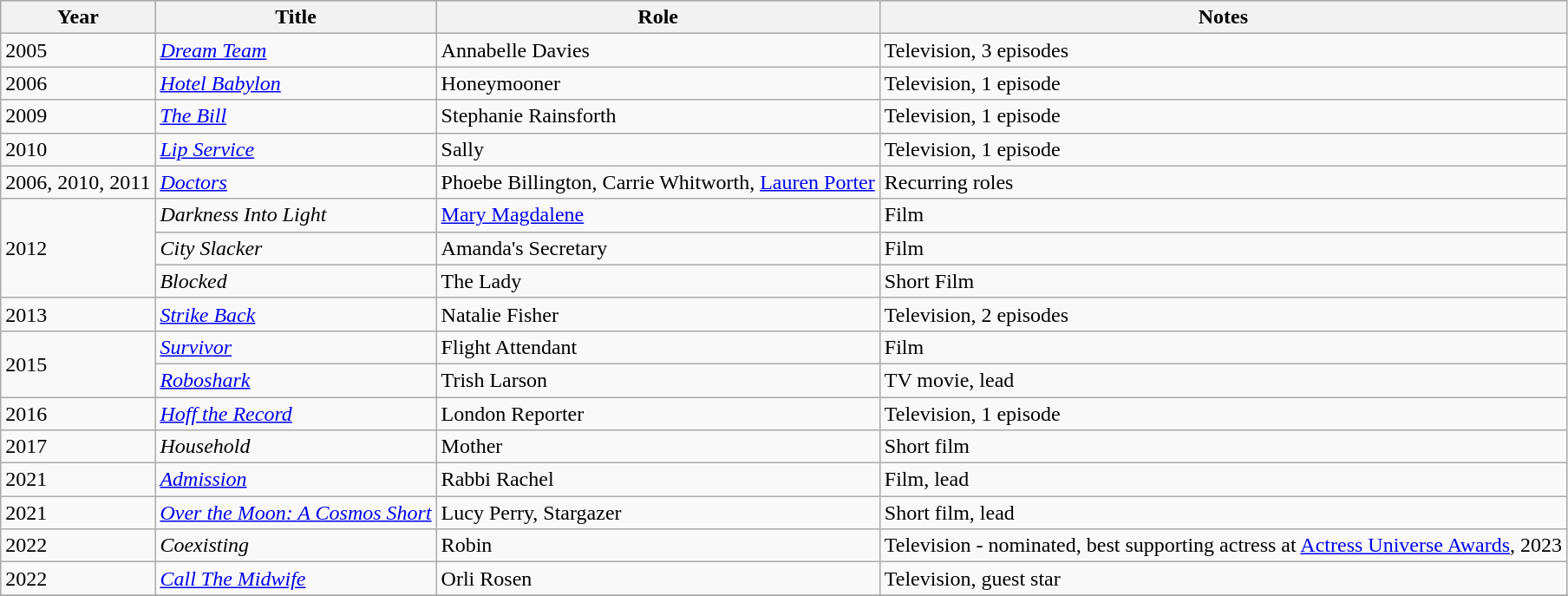<table class="wikitable" style="margin:1em 0;">
<tr style="background:#b0c4de;">
<th>Year</th>
<th>Title</th>
<th>Role</th>
<th>Notes</th>
</tr>
<tr>
<td>2005</td>
<td><em><a href='#'>Dream Team</a></em></td>
<td>Annabelle Davies</td>
<td>Television, 3 episodes</td>
</tr>
<tr>
<td>2006</td>
<td><em><a href='#'>Hotel Babylon</a></em></td>
<td>Honeymooner</td>
<td>Television, 1 episode</td>
</tr>
<tr>
<td>2009</td>
<td><em><a href='#'>The Bill</a></em></td>
<td>Stephanie Rainsforth</td>
<td>Television, 1 episode</td>
</tr>
<tr>
<td>2010</td>
<td><em><a href='#'>Lip Service</a></em></td>
<td>Sally</td>
<td>Television, 1 episode</td>
</tr>
<tr>
<td>2006, 2010, 2011</td>
<td><a href='#'><em>Doctors</em></a></td>
<td>Phoebe Billington, Carrie Whitworth, <a href='#'>Lauren Porter</a></td>
<td>Recurring roles</td>
</tr>
<tr>
<td rowspan="3">2012</td>
<td><em>Darkness Into Light</em></td>
<td><a href='#'>Mary Magdalene</a></td>
<td>Film</td>
</tr>
<tr>
<td><em>City Slacker</em></td>
<td>Amanda's Secretary</td>
<td>Film</td>
</tr>
<tr>
<td><em>Blocked</em></td>
<td>The Lady</td>
<td>Short Film</td>
</tr>
<tr>
<td>2013</td>
<td><em><a href='#'>Strike Back</a></em></td>
<td>Natalie Fisher</td>
<td>Television, 2 episodes</td>
</tr>
<tr>
<td rowspan="2">2015</td>
<td><em><a href='#'>Survivor</a></em></td>
<td>Flight Attendant</td>
<td>Film</td>
</tr>
<tr>
<td><em><a href='#'>Roboshark</a></em></td>
<td>Trish Larson</td>
<td>TV movie, lead</td>
</tr>
<tr>
<td>2016</td>
<td><em><a href='#'>Hoff the Record</a></em></td>
<td>London Reporter</td>
<td>Television, 1 episode</td>
</tr>
<tr>
<td>2017</td>
<td><em>Household</em></td>
<td>Mother</td>
<td>Short film</td>
</tr>
<tr>
<td>2021</td>
<td><em><a href='#'>Admission</a></em></td>
<td>Rabbi Rachel</td>
<td>Film, lead</td>
</tr>
<tr>
<td>2021</td>
<td><em><a href='#'>Over the Moon: A Cosmos Short</a></em></td>
<td>Lucy Perry, Stargazer</td>
<td>Short film, lead</td>
</tr>
<tr>
<td>2022</td>
<td><em>Coexisting</em></td>
<td>Robin</td>
<td>Television - nominated, best supporting actress at <a href='#'>Actress Universe Awards</a>, 2023</td>
</tr>
<tr>
<td>2022</td>
<td><em><a href='#'>Call The Midwife</a></em></td>
<td>Orli Rosen</td>
<td>Television, guest star</td>
</tr>
<tr>
</tr>
</table>
